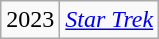<table class="wikitable">
<tr>
<td>2023</td>
<td><em><a href='#'>Star Trek</a></em></td>
</tr>
</table>
